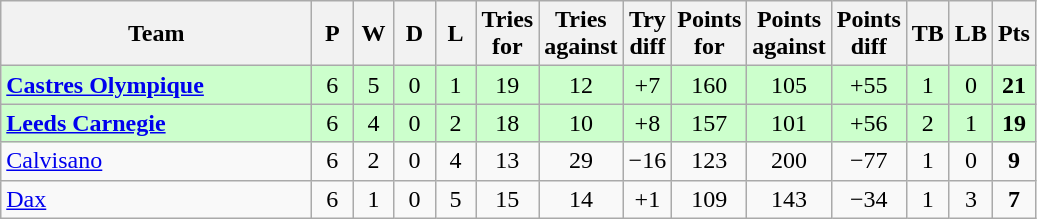<table class="wikitable" style="text-align: center;">
<tr>
<th width="200">Team</th>
<th width="20">P</th>
<th width="20">W</th>
<th width="20">D</th>
<th width="20">L</th>
<th width="20">Tries for</th>
<th width="20">Tries against</th>
<th width="20">Try diff</th>
<th width="20">Points for</th>
<th width="20">Points against</th>
<th width="25">Points diff</th>
<th width="20">TB</th>
<th width="20">LB</th>
<th width="20">Pts</th>
</tr>
<tr bgcolor="#ccffcc">
<td align="left"> <strong><a href='#'>Castres Olympique</a></strong></td>
<td>6</td>
<td>5</td>
<td>0</td>
<td>1</td>
<td>19</td>
<td>12</td>
<td>+7</td>
<td>160</td>
<td>105</td>
<td>+55</td>
<td>1</td>
<td>0</td>
<td><strong>21</strong></td>
</tr>
<tr bgcolor="#ccffcc">
<td align="left"> <strong><a href='#'>Leeds Carnegie</a></strong></td>
<td>6</td>
<td>4</td>
<td>0</td>
<td>2</td>
<td>18</td>
<td>10</td>
<td>+8</td>
<td>157</td>
<td>101</td>
<td>+56</td>
<td>2</td>
<td>1</td>
<td><strong>19</strong></td>
</tr>
<tr>
<td align="left"> <a href='#'>Calvisano</a></td>
<td>6</td>
<td>2</td>
<td>0</td>
<td>4</td>
<td>13</td>
<td>29</td>
<td>−16</td>
<td>123</td>
<td>200</td>
<td>−77</td>
<td>1</td>
<td>0</td>
<td><strong>9</strong></td>
</tr>
<tr>
<td align="left"> <a href='#'>Dax</a></td>
<td>6</td>
<td>1</td>
<td>0</td>
<td>5</td>
<td>15</td>
<td>14</td>
<td>+1</td>
<td>109</td>
<td>143</td>
<td>−34</td>
<td>1</td>
<td>3</td>
<td><strong>7</strong></td>
</tr>
</table>
